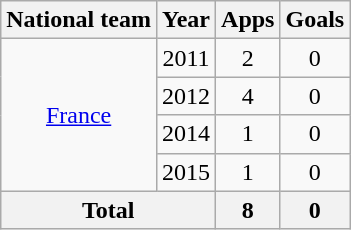<table class="wikitable" style="text-align:center">
<tr>
<th>National team</th>
<th>Year</th>
<th>Apps</th>
<th>Goals</th>
</tr>
<tr>
<td rowspan="4"><a href='#'>France</a></td>
<td>2011</td>
<td>2</td>
<td>0</td>
</tr>
<tr>
<td>2012</td>
<td>4</td>
<td>0</td>
</tr>
<tr>
<td>2014</td>
<td>1</td>
<td>0</td>
</tr>
<tr>
<td>2015</td>
<td>1</td>
<td>0</td>
</tr>
<tr>
<th colspan="2">Total</th>
<th>8</th>
<th>0</th>
</tr>
</table>
